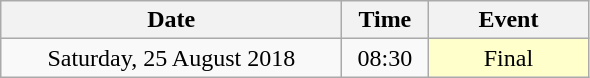<table class = "wikitable" style="text-align:center;">
<tr>
<th width=220>Date</th>
<th width=50>Time</th>
<th width=100>Event</th>
</tr>
<tr>
<td>Saturday, 25 August 2018</td>
<td>08:30</td>
<td bgcolor=ffffcc>Final</td>
</tr>
</table>
